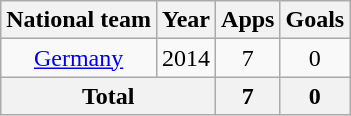<table class="wikitable" style="text-align:center">
<tr>
<th>National team</th>
<th>Year</th>
<th>Apps</th>
<th>Goals</th>
</tr>
<tr>
<td><a href='#'>Germany</a></td>
<td>2014</td>
<td>7</td>
<td>0</td>
</tr>
<tr>
<th colspan="2">Total</th>
<th>7</th>
<th>0</th>
</tr>
</table>
